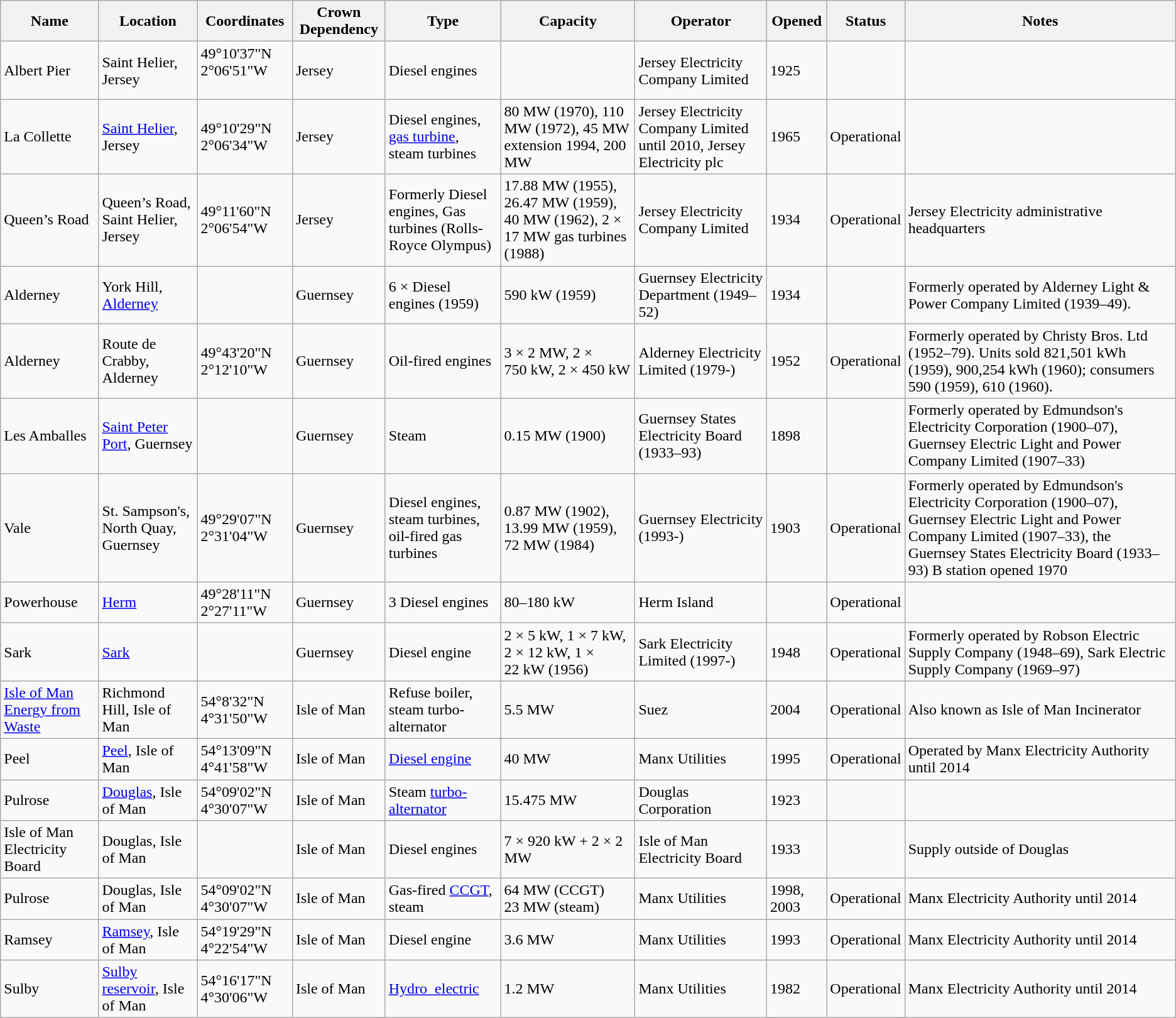<table class="wikitable">
<tr>
<th>Name</th>
<th>Location</th>
<th>Coordinates</th>
<th>Crown  Dependency</th>
<th>Type</th>
<th>Capacity</th>
<th>Operator</th>
<th>Opened</th>
<th>Status</th>
<th>Notes</th>
</tr>
<tr>
<td>Albert  Pier</td>
<td>Saint  Helier, Jersey</td>
<td>49°10'37"N 2°06'51"W<br><br></td>
<td>Jersey</td>
<td>Diesel engines</td>
<td></td>
<td>Jersey  Electricity Company Limited</td>
<td>1925</td>
<td></td>
<td></td>
</tr>
<tr>
<td>La  Collette</td>
<td><a href='#'>Saint Helier</a>, Jersey</td>
<td>49°10'29"N 2°06'34"W</td>
<td>Jersey</td>
<td>Diesel  engines, <a href='#'>gas turbine</a>, steam turbines</td>
<td>80 MW (1970), 110 MW (1972), 45 MW extension 1994, 200 MW</td>
<td>Jersey Electricity Company Limited until 2010, Jersey Electricity plc</td>
<td>1965</td>
<td>Operational</td>
<td></td>
</tr>
<tr>
<td>Queen’s  Road</td>
<td>Queen’s  Road, Saint Helier, Jersey</td>
<td>49°11'60"N 2°06'54"W</td>
<td>Jersey</td>
<td>Formerly Diesel engines, Gas  turbines (Rolls-Royce Olympus)</td>
<td>17.88 MW (1955), 26.47 MW (1959), 40 MW (1962), 2 × 17 MW gas turbines (1988)</td>
<td>Jersey Electricity Company Limited</td>
<td>1934</td>
<td>Operational</td>
<td>Jersey Electricity administrative  headquarters</td>
</tr>
<tr>
<td>Alderney</td>
<td>York  Hill, <a href='#'>Alderney</a></td>
<td></td>
<td>Guernsey</td>
<td>6 × Diesel engines (1959)</td>
<td>590 kW (1959)</td>
<td>Guernsey  Electricity Department (1949–52)</td>
<td>1934</td>
<td></td>
<td>Formerly operated by Alderney Light & Power Company Limited (1939–49).</td>
</tr>
<tr>
<td>Alderney</td>
<td>Route  de Crabby, Alderney</td>
<td>49°43'20"N 2°12'10"W</td>
<td>Guernsey</td>
<td>Oil-fired  engines</td>
<td>3 × 2 MW, 2 × 750 kW, 2 × 450 kW</td>
<td>Alderney Electricity Limited (1979-)</td>
<td>1952</td>
<td>Operational</td>
<td>Formerly operated by Christy Bros. Ltd (1952–79). Units sold 821,501 kWh (1959), 900,254 kWh (1960); consumers 590 (1959), 610 (1960).</td>
</tr>
<tr>
<td>Les Amballes</td>
<td><a href='#'>Saint Peter Port</a>, Guernsey</td>
<td></td>
<td>Guernsey</td>
<td>Steam</td>
<td>0.15  MW (1900)</td>
<td>Guernsey States Electricity Board (1933–93)</td>
<td>1898</td>
<td></td>
<td>Formerly operated by Edmundson's Electricity Corporation (1900–07), Guernsey  Electric Light and Power Company Limited (1907–33)</td>
</tr>
<tr>
<td>Vale</td>
<td>St. Sampson's, North  Quay, Guernsey</td>
<td>49°29'07"N 2°31'04"W</td>
<td>Guernsey</td>
<td>Diesel  engines, steam turbines, oil-fired gas turbines</td>
<td>0.87 MW (1902), 13.99 MW (1959), 72  MW (1984)</td>
<td>Guernsey  Electricity (1993-)</td>
<td>1903</td>
<td>Operational</td>
<td>Formerly operated by Edmundson's Electricity Corporation (1900–07), Guernsey  Electric Light and Power Company Limited (1907–33), the Guernsey States Electricity Board (1933–93) B station opened 1970</td>
</tr>
<tr>
<td>Powerhouse</td>
<td><a href='#'>Herm</a></td>
<td>49°28'11"N 2°27'11"W</td>
<td>Guernsey</td>
<td>3  Diesel engines</td>
<td>80–180 kW</td>
<td>Herm  Island</td>
<td></td>
<td>Operational</td>
<td></td>
</tr>
<tr>
<td>Sark</td>
<td><a href='#'>Sark</a></td>
<td></td>
<td>Guernsey</td>
<td>Diesel  engine</td>
<td>2 × 5 kW, 1 × 7 kW, 2 × 12 kW, 1 × 22 kW (1956)</td>
<td>Sark Electricity  Limited (1997-)</td>
<td>1948</td>
<td>Operational</td>
<td>Formerly operated by Robson  Electric Supply Company (1948–69), Sark Electric Supply Company (1969–97)</td>
</tr>
<tr>
<td><a href='#'>Isle of Man Energy from Waste</a></td>
<td>Richmond  Hill, Isle of Man</td>
<td>54°8'32"N 4°31'50"W</td>
<td>Isle  of Man</td>
<td>Refuse boiler, steam turbo-alternator</td>
<td>5.5  MW</td>
<td>Suez</td>
<td>2004</td>
<td>Operational</td>
<td>Also known as Isle of Man Incinerator</td>
</tr>
<tr>
<td>Peel</td>
<td><a href='#'>Peel</a>, Isle of Man</td>
<td>54°13'09"N 4°41'58"W</td>
<td>Isle of Man</td>
<td><a href='#'>Diesel engine</a></td>
<td>40  MW</td>
<td>Manx Utilities</td>
<td>1995</td>
<td>Operational</td>
<td>Operated by Manx Electricity Authority until 2014</td>
</tr>
<tr>
<td>Pulrose</td>
<td><a href='#'>Douglas</a>, Isle of Man</td>
<td>54°09'02"N 4°30'07"W</td>
<td>Isle of Man</td>
<td>Steam  <a href='#'>turbo-alternator</a></td>
<td>15.475  MW</td>
<td>Douglas  Corporation</td>
<td>1923</td>
<td></td>
<td></td>
</tr>
<tr>
<td>Isle of Man Electricity Board</td>
<td>Douglas, Isle of Man</td>
<td></td>
<td>Isle of Man</td>
<td>Diesel engines</td>
<td>7 × 920 kW + 2 × 2 MW</td>
<td>Isle of Man Electricity Board</td>
<td>1933</td>
<td></td>
<td>Supply outside of Douglas</td>
</tr>
<tr>
<td>Pulrose</td>
<td>Douglas, Isle of Man</td>
<td>54°09'02"N 4°30'07"W</td>
<td>Isle of Man</td>
<td>Gas-fired  <a href='#'>CCGT</a>, steam</td>
<td>64  MW (CCGT)<br>23  MW (steam)</td>
<td>Manx Utilities</td>
<td>1998,  2003</td>
<td>Operational</td>
<td>Manx Electricity Authority until 2014</td>
</tr>
<tr>
<td>Ramsey</td>
<td><a href='#'>Ramsey</a>, Isle of Man</td>
<td>54°19'29"N 4°22'54"W</td>
<td>Isle of Man</td>
<td>Diesel  engine</td>
<td>3.6  MW</td>
<td>Manx  Utilities</td>
<td>1993</td>
<td>Operational</td>
<td>Manx Electricity Authority until 2014</td>
</tr>
<tr>
<td>Sulby</td>
<td><a href='#'>Sulby reservoir</a>, Isle of Man</td>
<td>54°16'17"N 4°30'06"W</td>
<td>Isle of Man</td>
<td><a href='#'>Hydro  electric</a></td>
<td>1.2  MW</td>
<td>Manx Utilities</td>
<td>1982</td>
<td>Operational</td>
<td>Manx Electricity Authority until 2014</td>
</tr>
</table>
